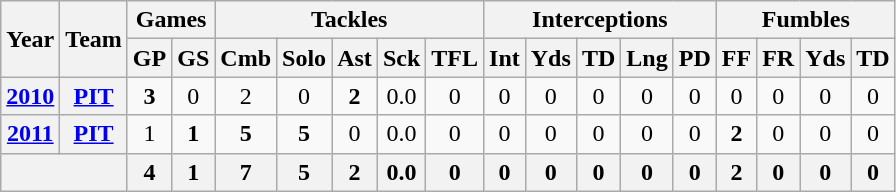<table class="wikitable" style="text-align:center">
<tr>
<th rowspan="2">Year</th>
<th rowspan="2">Team</th>
<th colspan="2">Games</th>
<th colspan="5">Tackles</th>
<th colspan="5">Interceptions</th>
<th colspan="4">Fumbles</th>
</tr>
<tr>
<th>GP</th>
<th>GS</th>
<th>Cmb</th>
<th>Solo</th>
<th>Ast</th>
<th>Sck</th>
<th>TFL</th>
<th>Int</th>
<th>Yds</th>
<th>TD</th>
<th>Lng</th>
<th>PD</th>
<th>FF</th>
<th>FR</th>
<th>Yds</th>
<th>TD</th>
</tr>
<tr>
<th><a href='#'>2010</a></th>
<th><a href='#'>PIT</a></th>
<td><strong>3</strong></td>
<td>0</td>
<td>2</td>
<td>0</td>
<td><strong>2</strong></td>
<td>0.0</td>
<td>0</td>
<td>0</td>
<td>0</td>
<td>0</td>
<td>0</td>
<td>0</td>
<td>0</td>
<td>0</td>
<td>0</td>
<td>0</td>
</tr>
<tr>
<th><a href='#'>2011</a></th>
<th><a href='#'>PIT</a></th>
<td>1</td>
<td><strong>1</strong></td>
<td><strong>5</strong></td>
<td><strong>5</strong></td>
<td>0</td>
<td>0.0</td>
<td>0</td>
<td>0</td>
<td>0</td>
<td>0</td>
<td>0</td>
<td>0</td>
<td><strong>2</strong></td>
<td>0</td>
<td>0</td>
<td>0</td>
</tr>
<tr>
<th colspan="2"></th>
<th>4</th>
<th>1</th>
<th>7</th>
<th>5</th>
<th>2</th>
<th>0.0</th>
<th>0</th>
<th>0</th>
<th>0</th>
<th>0</th>
<th>0</th>
<th>0</th>
<th>2</th>
<th>0</th>
<th>0</th>
<th>0</th>
</tr>
</table>
